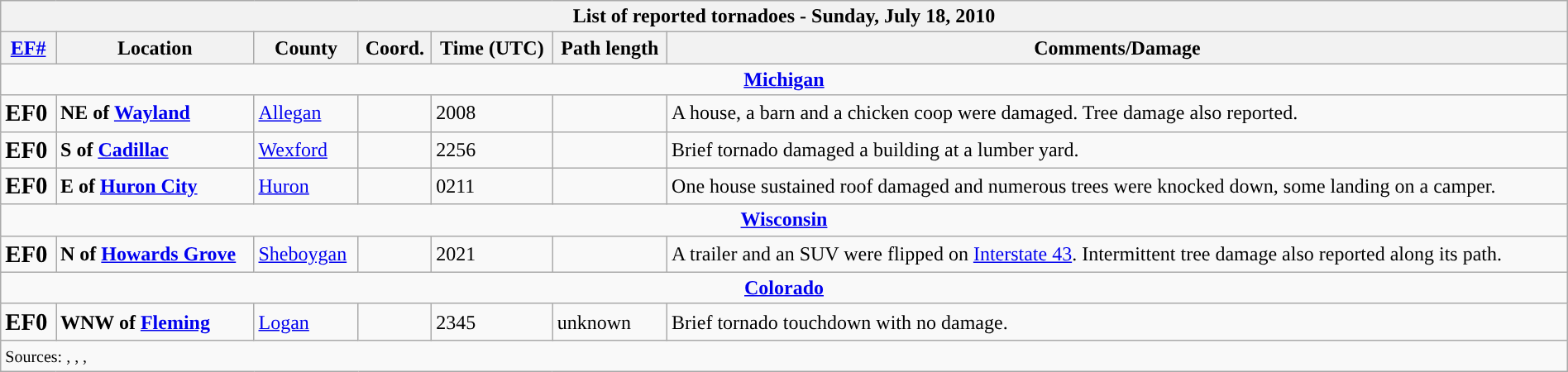<table class="wikitable collapsible" style="width:100%;">
<tr>
<th colspan="7">List of reported tornadoes - Sunday, July 18, 2010</th>
</tr>
<tr>
<th><a href='#'>EF#</a></th>
<th>Location</th>
<th>County</th>
<th>Coord.</th>
<th>Time (UTC)</th>
<th>Path length</th>
<th>Comments/Damage</th>
</tr>
<tr>
<td colspan="7" style="text-align:center;"><strong><a href='#'>Michigan</a></strong></td>
</tr>
<tr>
<td><big><strong>EF0</strong></big></td>
<td><strong>NE of <a href='#'>Wayland</a></strong></td>
<td><a href='#'>Allegan</a></td>
<td></td>
<td>2008</td>
<td></td>
<td>A house, a barn and a chicken coop were damaged. Tree damage also reported.</td>
</tr>
<tr>
<td><big><strong>EF0</strong></big></td>
<td><strong>S of <a href='#'>Cadillac</a></strong></td>
<td><a href='#'>Wexford</a></td>
<td></td>
<td>2256</td>
<td></td>
<td>Brief tornado damaged a building at a lumber yard.</td>
</tr>
<tr>
<td><big><strong>EF0</strong></big></td>
<td><strong>E of <a href='#'>Huron City</a></strong></td>
<td><a href='#'>Huron</a></td>
<td></td>
<td>0211</td>
<td></td>
<td>One house sustained roof damaged and numerous trees were knocked down, some landing on a camper.</td>
</tr>
<tr>
<td colspan="7" style="text-align:center;"><strong><a href='#'>Wisconsin</a></strong></td>
</tr>
<tr>
<td><big><strong>EF0</strong></big></td>
<td><strong>N of <a href='#'>Howards Grove</a></strong></td>
<td><a href='#'>Sheboygan</a></td>
<td></td>
<td>2021</td>
<td></td>
<td>A trailer and an SUV were flipped on <a href='#'>Interstate 43</a>. Intermittent tree damage also reported along its path.</td>
</tr>
<tr>
<td colspan="7" style="text-align:center;"><strong><a href='#'>Colorado</a></strong></td>
</tr>
<tr>
<td><big><strong>EF0</strong></big></td>
<td><strong>WNW of <a href='#'>Fleming</a></strong></td>
<td><a href='#'>Logan</a></td>
<td></td>
<td>2345</td>
<td>unknown</td>
<td>Brief tornado touchdown with no damage.</td>
</tr>
<tr>
<td colspan="7"><small>Sources: , , , </small></td>
</tr>
</table>
